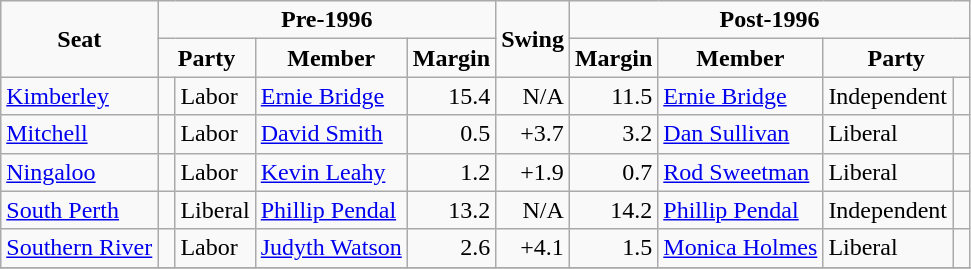<table class="wikitable">
<tr>
<td rowspan="2" style="text-align:center"><strong>Seat</strong></td>
<td colspan="4" style="text-align:center"><strong>Pre-1996</strong></td>
<td rowspan="2" style="text-align:center"><strong>Swing</strong></td>
<td colspan="4" style="text-align:center"><strong>Post-1996</strong></td>
</tr>
<tr>
<td colspan="2" style="text-align:center"><strong>Party</strong></td>
<td style="text-align:center"><strong>Member</strong></td>
<td style="text-align:center"><strong>Margin</strong></td>
<td style="text-align:center"><strong>Margin</strong></td>
<td style="text-align:center"><strong>Member</strong></td>
<td colspan="2" style="text-align:center"><strong>Party</strong></td>
</tr>
<tr>
<td><a href='#'>Kimberley</a></td>
<td> </td>
<td>Labor</td>
<td><a href='#'>Ernie Bridge</a></td>
<td style="text-align:right;">15.4</td>
<td style="text-align:right;">N/A</td>
<td style="text-align:right;">11.5</td>
<td><a href='#'>Ernie Bridge</a></td>
<td>Independent</td>
<td> </td>
</tr>
<tr>
<td><a href='#'>Mitchell</a></td>
<td> </td>
<td>Labor</td>
<td><a href='#'>David Smith</a></td>
<td style="text-align:right;">0.5</td>
<td style="text-align:right;">+3.7</td>
<td style="text-align:right;">3.2</td>
<td><a href='#'>Dan Sullivan</a></td>
<td>Liberal</td>
<td> </td>
</tr>
<tr>
<td><a href='#'>Ningaloo</a></td>
<td> </td>
<td>Labor</td>
<td><a href='#'>Kevin Leahy</a></td>
<td style="text-align:right;">1.2</td>
<td style="text-align:right;">+1.9</td>
<td style="text-align:right;">0.7</td>
<td><a href='#'>Rod Sweetman</a></td>
<td>Liberal</td>
<td> </td>
</tr>
<tr>
<td><a href='#'>South Perth</a></td>
<td> </td>
<td>Liberal</td>
<td><a href='#'>Phillip Pendal</a></td>
<td style="text-align:right;">13.2</td>
<td style="text-align:right;">N/A</td>
<td style="text-align:right;">14.2</td>
<td><a href='#'>Phillip Pendal</a></td>
<td>Independent</td>
<td> </td>
</tr>
<tr>
<td><a href='#'>Southern River</a></td>
<td> </td>
<td>Labor</td>
<td><a href='#'>Judyth Watson</a></td>
<td style="text-align:right;">2.6</td>
<td style="text-align:right;">+4.1</td>
<td style="text-align:right;">1.5</td>
<td><a href='#'>Monica Holmes</a></td>
<td>Liberal</td>
<td> </td>
</tr>
<tr>
</tr>
</table>
